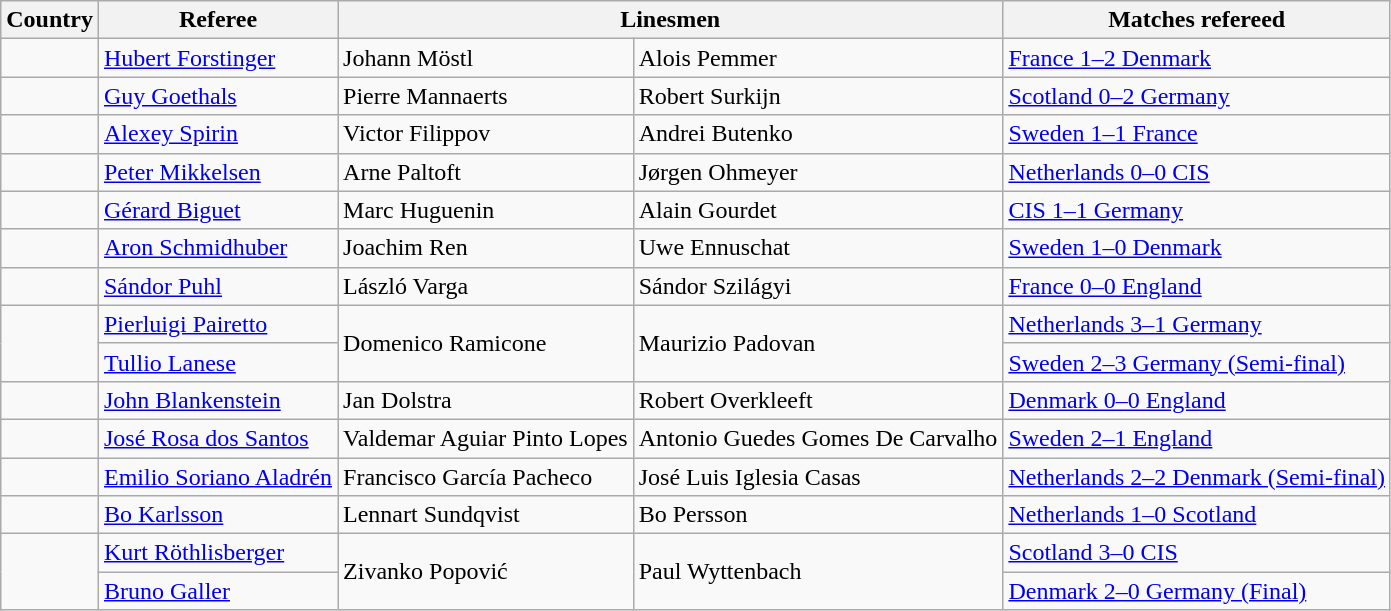<table class="wikitable">
<tr>
<th>Country</th>
<th>Referee</th>
<th colspan="2">Linesmen</th>
<th>Matches refereed</th>
</tr>
<tr>
<td></td>
<td><a href='#'>Hubert Forstinger</a></td>
<td>Johann Möstl</td>
<td>Alois Pemmer</td>
<td><a href='#'>France 1–2 Denmark</a></td>
</tr>
<tr>
<td></td>
<td><a href='#'>Guy Goethals</a></td>
<td>Pierre Mannaerts</td>
<td>Robert Surkijn</td>
<td><a href='#'>Scotland 0–2 Germany</a></td>
</tr>
<tr>
<td></td>
<td><a href='#'>Alexey Spirin</a></td>
<td>Victor Filippov</td>
<td>Andrei Butenko</td>
<td><a href='#'>Sweden 1–1 France</a></td>
</tr>
<tr>
<td></td>
<td><a href='#'>Peter Mikkelsen</a></td>
<td>Arne Paltoft</td>
<td>Jørgen Ohmeyer</td>
<td><a href='#'>Netherlands 0–0 CIS</a></td>
</tr>
<tr>
<td></td>
<td><a href='#'>Gérard Biguet</a></td>
<td>Marc Huguenin</td>
<td>Alain Gourdet</td>
<td><a href='#'>CIS 1–1 Germany</a></td>
</tr>
<tr>
<td></td>
<td><a href='#'>Aron Schmidhuber</a></td>
<td>Joachim Ren</td>
<td>Uwe Ennuschat</td>
<td><a href='#'>Sweden 1–0 Denmark</a></td>
</tr>
<tr>
<td></td>
<td><a href='#'>Sándor Puhl</a></td>
<td>László Varga</td>
<td>Sándor Szilágyi</td>
<td><a href='#'>France 0–0 England</a></td>
</tr>
<tr>
<td rowspan="2"></td>
<td><a href='#'>Pierluigi Pairetto</a></td>
<td rowspan="2">Domenico Ramicone</td>
<td rowspan="2">Maurizio Padovan</td>
<td><a href='#'>Netherlands 3–1 Germany</a></td>
</tr>
<tr>
<td><a href='#'>Tullio Lanese</a></td>
<td><a href='#'>Sweden 2–3 Germany (Semi-final)</a></td>
</tr>
<tr>
<td></td>
<td><a href='#'>John Blankenstein</a></td>
<td>Jan Dolstra</td>
<td>Robert Overkleeft</td>
<td><a href='#'>Denmark 0–0 England</a></td>
</tr>
<tr>
<td></td>
<td><a href='#'>José Rosa dos Santos</a></td>
<td>Valdemar Aguiar Pinto Lopes</td>
<td>Antonio Guedes Gomes De Carvalho</td>
<td><a href='#'>Sweden 2–1 England</a></td>
</tr>
<tr>
<td></td>
<td><a href='#'>Emilio Soriano Aladrén</a></td>
<td>Francisco García Pacheco</td>
<td>José Luis Iglesia Casas</td>
<td><a href='#'>Netherlands 2–2 Denmark (Semi-final)</a></td>
</tr>
<tr>
<td></td>
<td><a href='#'>Bo Karlsson</a></td>
<td>Lennart Sundqvist</td>
<td>Bo Persson</td>
<td><a href='#'>Netherlands 1–0 Scotland</a></td>
</tr>
<tr>
<td rowspan="2"></td>
<td><a href='#'>Kurt Röthlisberger</a></td>
<td rowspan="2">Zivanko Popović</td>
<td rowspan="2">Paul Wyttenbach</td>
<td><a href='#'>Scotland 3–0 CIS</a></td>
</tr>
<tr>
<td><a href='#'>Bruno Galler</a></td>
<td><a href='#'>Denmark 2–0 Germany (Final)</a></td>
</tr>
</table>
